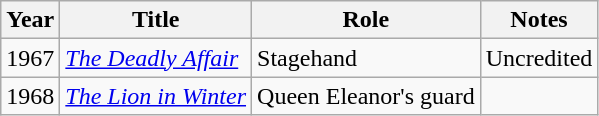<table class="wikitable">
<tr>
<th>Year</th>
<th>Title</th>
<th>Role</th>
<th>Notes</th>
</tr>
<tr>
<td>1967</td>
<td><em><a href='#'>The Deadly Affair</a></em></td>
<td>Stagehand</td>
<td>Uncredited</td>
</tr>
<tr>
<td>1968</td>
<td><em><a href='#'>The Lion in Winter</a></em></td>
<td>Queen Eleanor's guard</td>
<td></td>
</tr>
</table>
